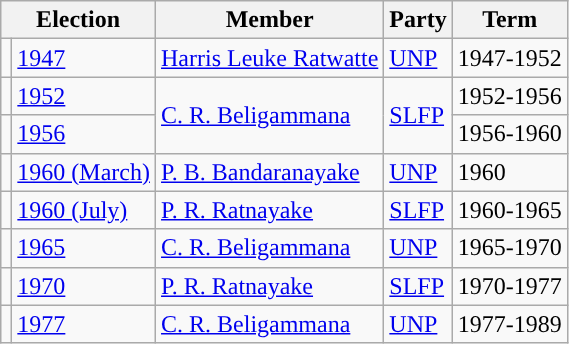<table class="wikitable">
<tr>
<th colspan="2">Election</th>
<th>Member</th>
<th>Party</th>
<th>Term</th>
</tr>
<tr>
<td style="background-color: "></td>
<td><a href='#'>1947</a></td>
<td><a href='#'>Harris Leuke Ratwatte</a></td>
<td><a href='#'>UNP</a></td>
<td>1947-1952</td>
</tr>
<tr>
<td style="background-color: "></td>
<td><a href='#'>1952</a></td>
<td rowspan=2><a href='#'>C. R. Beligammana</a></td>
<td rowspan=2><a href='#'>SLFP</a></td>
<td>1952-1956</td>
</tr>
<tr>
<td style="background-color: "></td>
<td><a href='#'>1956</a></td>
<td>1956-1960</td>
</tr>
<tr>
<td style="background-color: "></td>
<td><a href='#'>1960 (March)</a></td>
<td><a href='#'>P. B. Bandaranayake</a></td>
<td><a href='#'>UNP</a></td>
<td>1960</td>
</tr>
<tr>
<td style="background-color: "></td>
<td><a href='#'>1960 (July)</a></td>
<td><a href='#'>P. R. Ratnayake</a></td>
<td><a href='#'>SLFP</a></td>
<td>1960-1965</td>
</tr>
<tr>
<td style="background-color: "></td>
<td><a href='#'>1965</a></td>
<td><a href='#'>C. R. Beligammana</a></td>
<td><a href='#'>UNP</a></td>
<td>1965-1970</td>
</tr>
<tr>
<td style="background-color: "></td>
<td><a href='#'>1970</a></td>
<td><a href='#'>P. R. Ratnayake</a></td>
<td><a href='#'>SLFP</a></td>
<td>1970-1977</td>
</tr>
<tr>
<td style="background-color: "></td>
<td><a href='#'>1977</a></td>
<td><a href='#'>C. R. Beligammana</a></td>
<td><a href='#'>UNP</a></td>
<td>1977-1989</td>
</tr>
</table>
